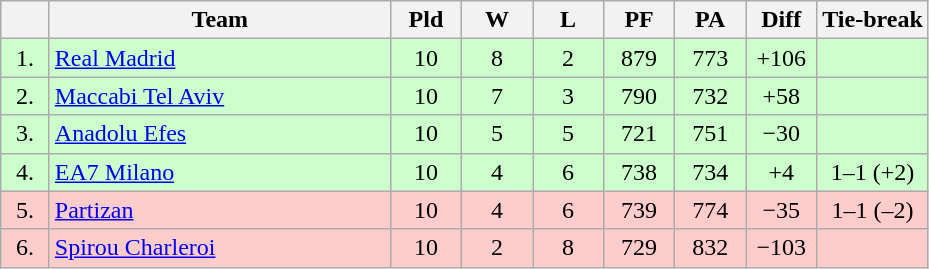<table class="wikitable" style="text-align:center">
<tr>
<th width=25></th>
<th width=220>Team</th>
<th width=40>Pld</th>
<th width=40>W</th>
<th width=40>L</th>
<th width=40>PF</th>
<th width=40>PA</th>
<th width=40>Diff</th>
<th>Tie-break</th>
</tr>
<tr style="background:#ccffcc">
<td>1.</td>
<td align=left> <a href='#'>Real Madrid</a></td>
<td>10</td>
<td>8</td>
<td>2</td>
<td>879</td>
<td>773</td>
<td>+106</td>
<td></td>
</tr>
<tr style="background:#ccffcc">
<td>2.</td>
<td align=left> <a href='#'>Maccabi Tel Aviv</a></td>
<td>10</td>
<td>7</td>
<td>3</td>
<td>790</td>
<td>732</td>
<td>+58</td>
<td></td>
</tr>
<tr style="background:#ccffcc">
<td>3.</td>
<td align=left> <a href='#'>Anadolu Efes</a></td>
<td>10</td>
<td>5</td>
<td>5</td>
<td>721</td>
<td>751</td>
<td>−30</td>
<td></td>
</tr>
<tr style="background:#ccffcc">
<td>4.</td>
<td align=left> <a href='#'>EA7 Milano</a></td>
<td>10</td>
<td>4</td>
<td>6</td>
<td>738</td>
<td>734</td>
<td>+4</td>
<td>1–1 (+2)</td>
</tr>
<tr style="background:#ffcccc;">
<td>5.</td>
<td align=left> <a href='#'>Partizan</a></td>
<td>10</td>
<td>4</td>
<td>6</td>
<td>739</td>
<td>774</td>
<td>−35</td>
<td>1–1 (–2)</td>
</tr>
<tr style="background:#ffcccc;">
<td>6.</td>
<td align=left> <a href='#'>Spirou Charleroi</a></td>
<td>10</td>
<td>2</td>
<td>8</td>
<td>729</td>
<td>832</td>
<td>−103</td>
<td></td>
</tr>
</table>
